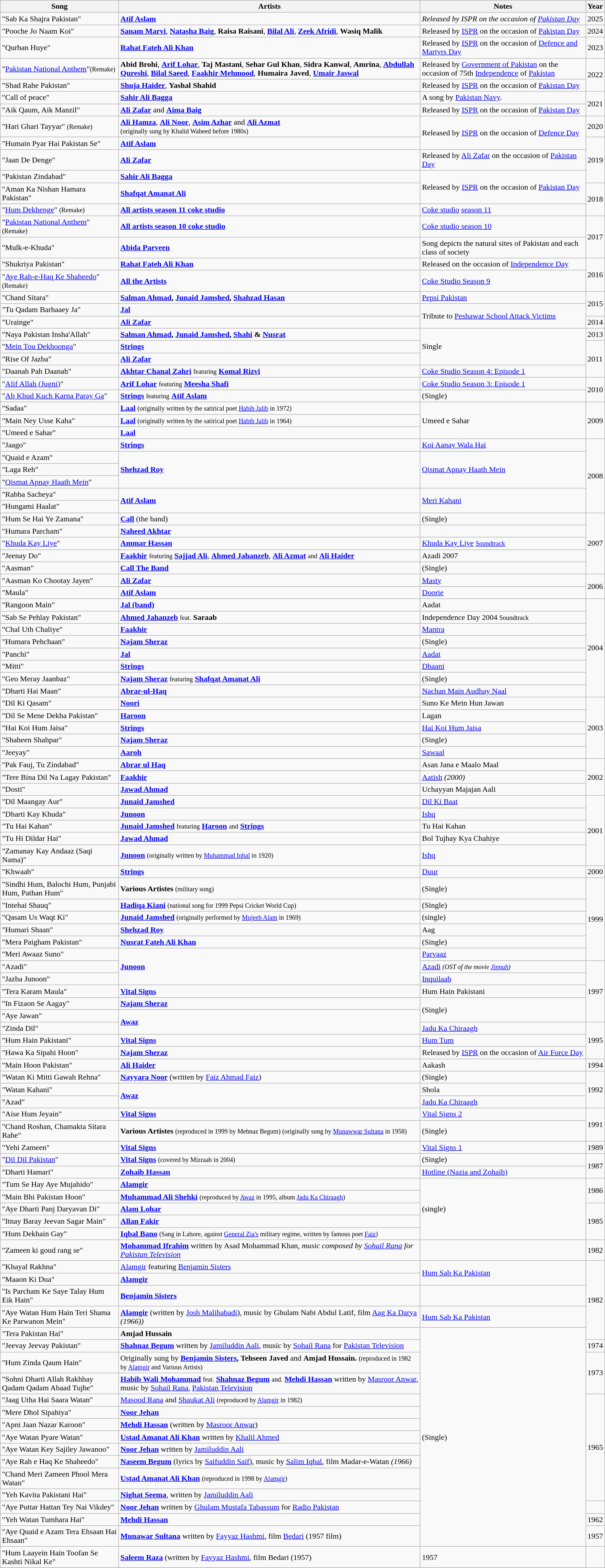<table class="wikitable sortable mw-collapsible plainrowheaders">
<tr style="text-align:center;">
<th scope="col">Song</th>
<th scope="col">Artists</th>
<th scope="col">Notes</th>
<th scope="col">Year</th>
</tr>
<tr>
<td>"Sab Ka Shajra Pakistan"</td>
<td><strong><a href='#'>Atif Aslam</a></strong></td>
<td><em>Released by ISPR on the occasion of <a href='#'>Pakistan Day</a></td>
<td>2025</td>
</tr>
<tr>
<td>"Pooche Jo Naam Koi"</td>
<td><strong><a href='#'>Sanam Marvi</a></strong>, <strong><a href='#'>Natasha Baig</a></strong>, <strong>Raisa Raisani</strong>, <strong><a href='#'>Bilal Ali</a></strong>, <strong><a href='#'>Zeek Afridi</a></strong>, <strong>Wasiq Malik</strong></td>
<td></em>Released by <a href='#'>ISPR</a> on the occasion of <a href='#'>Pakistan Day</a><em></td>
<td>2024</td>
</tr>
<tr>
<td>"Qurban Huye"</td>
<td><strong><a href='#'>Rahat Fateh Ali Khan</a></strong></td>
<td></em>Released by <a href='#'>ISPR</a> on the occasion of <a href='#'>Defence and Martyrs Day</a><em></td>
<td>2023</td>
</tr>
<tr>
<td>"<a href='#'>Pakistan National Anthem</a>"<small>(Remake)</small></td>
<td><strong>Abid Brohi</strong>, <strong><a href='#'>Arif Lohar</a></strong>, <strong>Taj Mastani</strong>, <strong>Sehar Gul Khan</strong>, <strong>Sidra Kanwal</strong>, <strong>Amrina</strong>,  <strong><a href='#'>Abdullah Qureshi</a></strong>, <strong><a href='#'>Bilal Saeed</a></strong>, <strong><a href='#'>Faakhir Mehmood</a></strong>, <strong>Humaira Javed</strong>, <strong><a href='#'>Umair Jaswal</a></strong></td>
<td></em>Released by <a href='#'>Government of Pakistan</a> on the occasion of 75th <a href='#'>Independence</a> of <a href='#'>Pakistan</a><em></td>
<td rowspan="2">2022</td>
</tr>
<tr>
<td>"Shad Rahe Pakistan"</td>
<td><strong><a href='#'>Shuja Haider</a></strong>, <strong>Yashal Shahid</strong></td>
<td></em>Released by <a href='#'>ISPR</a> on the occasion of <a href='#'>Pakistan Day</a><em></td>
</tr>
<tr>
<td>"Call of peace"</td>
<td><strong><a href='#'>Sahir Ali Bagga</a></strong></td>
<td>A song by <a href='#'>Pakistan Navy</a>.</td>
<td rowspan="2">2021</td>
</tr>
<tr>
<td>"Aik Qaum, Aik Manzil"</td>
<td><strong><a href='#'>Ali Zafar</a></strong> and <strong><a href='#'>Aima Baig</a></strong></td>
<td></em>Released by <a href='#'>ISPR</a> on the occasion of <a href='#'>Pakistan Day</a><em></td>
</tr>
<tr>
<td>"Hari Ghari Tayyar" <small>(Remake)</small></td>
<td><strong><a href='#'>Ali Hamza</a></strong>, <strong><a href='#'>Ali Noor</a></strong>, <strong><a href='#'>Asim Azhar</a></strong> and <strong><a href='#'>Ali Azmat</a></strong><br><small>(originally sung by Khalid Waheed before 1980s)</small></td>
<td rowspan="2"></em>Released by <a href='#'>ISPR</a> on the occasion of <a href='#'>Defence Day</a><em></td>
<td>2020</td>
</tr>
<tr>
<td>"Humain Pyar Hai Pakistan Se"</td>
<td><strong><a href='#'>Atif Aslam</a></strong></td>
<td rowspan="3">2019</td>
</tr>
<tr>
<td>"Jaan De Denge"</td>
<td><strong><a href='#'>Ali Zafar</a></strong></td>
<td></em>Released by <a href='#'>Ali Zafar</a> on the occasion of <a href='#'>Pakistan Day</a><em></td>
</tr>
<tr>
<td>"Pakistan Zindabad"</td>
<td><strong><a href='#'>Sahir Ali Bagga</a></strong></td>
<td rowspan="2"></em>Released by <a href='#'>ISPR</a> on the occasion of <a href='#'>Pakistan Day</a><em></td>
</tr>
<tr>
<td>"Aman Ka Nishan Hamara Pakistan"</td>
<td><strong><a href='#'>Shafqat Amanat Ali</a></strong></td>
<td rowspan="2">2018</td>
</tr>
<tr>
<td>"<a href='#'>Hum Dekhenge</a>" <small>(Remake)</small></td>
<td><a href='#'><strong>All artists season 11 coke studio</strong></a></td>
<td><a href='#'>Coke studio</a> <a href='#'>season 11</a></td>
</tr>
<tr>
<td>"<a href='#'>Pakistan National Anthem</a>" <small>(Remake)</small></td>
<td><a href='#'><strong>All artists season 10 coke studio</strong></a></td>
<td><a href='#'>Coke studio season 10</a></td>
<td rowspan="2">2017</td>
</tr>
<tr>
<td>"Mulk-e-Khuda"</td>
<td><strong><a href='#'>Abida Parveen</a></strong></td>
<td>Song depicts the natural sites of Pakistan and each class of society</td>
</tr>
<tr>
<td>"Shukriya Pakistan"</td>
<td><strong><a href='#'>Rahat Fateh Ali Khan</a></strong></td>
<td></em>Released on the occasion of <a href='#'>Independence Day</a><em></td>
<td rowspan="2">2016</td>
</tr>
<tr>
<td>"<a href='#'>Aye Rah-e-Haq Ke Shaheedo</a>" <small>(Remake)</small></td>
<td><strong><a href='#'>All the Artists</a></strong></td>
<td><a href='#'>Coke Studio Season 9</a></td>
</tr>
<tr>
<td>"Chand Sitara"</td>
<td><strong><a href='#'>Salman Ahmad</a>, <a href='#'>Junaid Jamshed</a>, <a href='#'>Shahzad Hasan</a></strong></td>
<td><a href='#'></em>Pepsi Pakistan<em></a></td>
<td rowspan="2">2015</td>
</tr>
<tr>
<td>"Tu Qadam Barhaaey Ja"</td>
<td><strong><a href='#'>Jal</a></strong></td>
<td rowspan="2">Tribute to <a href='#'>Peshawar School Attack Victims</a></td>
</tr>
<tr>
<td>"Urainge"</td>
<td><strong><a href='#'>Ali Zafar</a></strong></td>
<td>2014</td>
</tr>
<tr>
<td>"Naya Pakistan Insha'Allah"</td>
<td><strong><a href='#'>Salman Ahmad</a>, <a href='#'>Junaid Jamshed</a>, <a href='#'>Shahi</a> & <a href='#'>Nusrat</a></strong></td>
<td rowspan="3"></em>Single<em></td>
<td>2013</td>
</tr>
<tr>
<td>"<a href='#'>Mein Tou Dekhoonga</a>"</td>
<td><strong><a href='#'>Strings</a></strong></td>
<td rowspan="3">2011</td>
</tr>
<tr>
<td>"Rise Of Jazba"</td>
<td><strong><a href='#'>Ali Zafar</a></strong></td>
</tr>
<tr>
<td>"Daanah Pah Daanah" </td>
<td><strong><a href='#'>Akhtar Chanal Zahri</a></strong> <small>featuring</small> <strong><a href='#'>Komal Rizvi</a></strong></td>
<td></em><a href='#'>Coke Studio Season 4: Episode 1</a><em></td>
</tr>
<tr>
<td>"<a href='#'>Alif Allah (Jugni)</a>"</td>
<td><strong><a href='#'>Arif Lohar</a></strong> <small>featuring</small> <strong><a href='#'>Meesha Shafi</a></strong></td>
<td></em><a href='#'>Coke Studio Season 3: Episode 1</a><em></td>
<td rowspan="2">2010</td>
</tr>
<tr>
<td>"<a href='#'>Ab Khud Kuch Karna Paray Ga</a>"</td>
<td><strong><a href='#'>Strings</a></strong> <small>featuring</small> <strong><a href='#'>Atif Aslam</a></strong></td>
<td>(Single)</td>
</tr>
<tr>
<td>"Sadaa"</td>
<td><strong><a href='#'>Laal</a></strong> <small>(originally written by the satirical poet <a href='#'>Habib Jalib</a> in 1972)</small></td>
<td rowspan="3"></em>Umeed e Sahar<em></td>
<td rowspan="3">2009</td>
</tr>
<tr>
<td>"Main Ney Usse Kaha"</td>
<td><strong><a href='#'>Laal</a></strong> <small>(originally written by the satirical poet <a href='#'>Habib Jalib</a> in 1964)</small></td>
</tr>
<tr>
<td>"Umeed e Sahar"</td>
<td><strong><a href='#'>Laal</a></strong></td>
</tr>
<tr>
<td>"Jaago"</td>
<td><strong><a href='#'>Strings</a></strong></td>
<td></em><a href='#'>Koi Aanay Wala Hai</a><em></td>
<td rowspan="6">2008</td>
</tr>
<tr>
<td>"Quaid e Azam"</td>
<td rowspan="3"><strong><a href='#'>Shehzad Roy</a></strong></td>
<td rowspan="3"></em><a href='#'>Qismat Apnay Haath Mein</a><em></td>
</tr>
<tr>
<td>"Laga Reh"</td>
</tr>
<tr>
<td>"<a href='#'>Qismat Apnay Haath Mein</a>"</td>
</tr>
<tr>
<td>"Rabba Sacheya"</td>
<td rowspan="2"><strong><a href='#'>Atif Aslam</a></strong></td>
<td rowspan="2"></em><a href='#'>Meri Kahani</a><em></td>
</tr>
<tr>
<td>"Hungami Haalat"</td>
</tr>
<tr>
<td>"Hum Se Hai Ye Zamana"</td>
<td><strong><a href='#'>Call</a></strong> (the band)</td>
<td>(Single)</td>
<td rowspan="5">2007</td>
</tr>
<tr>
<td>"Humara Parcham"</td>
<td><strong><a href='#'>Naheed Akhtar</a></strong></td>
<td></td>
</tr>
<tr>
<td>"<a href='#'>Khuda Kay Liye</a>"</td>
<td><strong><a href='#'>Ammar Hassan</a></strong></td>
<td></em><a href='#'>Khuda Kay Liye</a> <small><a href='#'>Soundtrack</a></small><em></td>
</tr>
<tr>
<td>"Jeenay Do"</td>
<td><strong><a href='#'>Faakhir</a></strong> <small>featuring</small> <strong><a href='#'>Sajjad Ali</a></strong>, <strong><a href='#'>Ahmed Jahanzeb</a></strong>, <strong><a href='#'>Ali Azmat</a></strong> <small>and</small> <strong><a href='#'>Ali Haider</a></strong></td>
<td></em>Azadi 2007<em></td>
</tr>
<tr>
<td>"Aasman"</td>
<td><strong><a href='#'>Call The Band</a></strong></td>
<td>(Single)</td>
</tr>
<tr>
<td>"Aasman Ko Chootay Jayen"</td>
<td><strong><a href='#'>Ali Zafar</a></strong></td>
<td></em><a href='#'>Masty</a><em></td>
<td rowspan="2">2006</td>
</tr>
<tr>
<td>"Maula"</td>
<td><strong><a href='#'>Atif Aslam</a></strong></td>
<td></em><a href='#'>Doorie</a><em></td>
</tr>
<tr>
<td>"Rangoon Main"</td>
<td><strong><a href='#'>Jal (band)</a></strong></td>
<td>Aadat</td>
<td rowspan="8">2004</td>
</tr>
<tr>
<td>"Sab Se Pehlay Pakistan"</td>
<td><strong><a href='#'>Ahmed Jahanzeb</a></strong> <small>feat.</small> <strong>Saraab</strong></td>
<td></em>Independence Day 2004 <small>Soundtrack</small><em></td>
</tr>
<tr>
<td>"Chal Uth Chaliye"</td>
<td><strong><a href='#'>Faakhir</a></strong></td>
<td></em><a href='#'>Mantra</a><em></td>
</tr>
<tr>
<td>"Humara Pehchaan"</td>
<td><strong><a href='#'>Najam Sheraz</a></strong></td>
<td>(Single)</td>
</tr>
<tr>
<td>"Panchi"</td>
<td><strong><a href='#'>Jal</a></strong></td>
<td></em><a href='#'>Aadat</a><em></td>
</tr>
<tr>
<td>"Mitti"</td>
<td><strong><a href='#'>Strings</a></strong></td>
<td></em><a href='#'>Dhaani</a><em></td>
</tr>
<tr>
<td>"Geo Meray Jaanbaz"</td>
<td><strong><a href='#'>Najam Sheraz</a></strong> <small>featuring</small> <strong><a href='#'>Shafqat Amanat Ali</a></strong></td>
<td>(Single)</td>
</tr>
<tr>
<td>"Dharti Hai Maan"</td>
<td><strong><a href='#'>Abrar-ul-Haq</a></strong></td>
<td></em><a href='#'>Nachan Main Audhay Naal</a><em></td>
</tr>
<tr>
<td>"Dil Ki Qasam"</td>
<td><strong><a href='#'>Noori</a></strong></td>
<td></em>Suno Ke Mein Hun Jawan<em></td>
<td rowspan="5">2003</td>
</tr>
<tr>
<td>"Dil Se Mene Dekha Pakistan"</td>
<td><strong><a href='#'>Haroon</a></strong></td>
<td></em>Lagan<em></td>
</tr>
<tr>
<td>"Hai Koi Hum Jaisa"</td>
<td><strong><a href='#'>Strings</a></strong></td>
<td></em><a href='#'>Hai Koi Hum Jaisa</a><em></td>
</tr>
<tr>
<td>"Shaheen Shahpar"</td>
<td><strong><a href='#'>Najam Sheraz</a></strong></td>
<td>(Single)</td>
</tr>
<tr>
<td>"Jeeyay"</td>
<td><strong><a href='#'>Aaroh</a></strong></td>
<td></em><a href='#'>Sawaal</a><em></td>
</tr>
<tr>
<td>"Pak Fauj, Tu Zindabad"</td>
<td><strong><a href='#'>Abrar ul Haq</a></strong></td>
<td></em>Asan Jana e Maalo Maal<em></td>
<td rowspan="3">2002</td>
</tr>
<tr>
<td>"Tere Bina Dil Na Lagay Pakistan"</td>
<td><strong><a href='#'>Faakhir</a></strong></td>
<td></em><a href='#'>Aatish</a><em> (2000)</td>
</tr>
<tr>
<td>"Dosti"</td>
<td><strong><a href='#'>Jawad Ahmad</a></strong></td>
<td></em>Uchayyan Majajan Aali<em></td>
</tr>
<tr>
<td>"Dil Maangay Aur"</td>
<td><strong><a href='#'>Junaid Jamshed</a></strong></td>
<td></em><a href='#'>Dil Ki Baat</a><em></td>
<td rowspan="5">2001</td>
</tr>
<tr>
<td>"Dharti Kay Khuda"</td>
<td><strong><a href='#'>Junoon</a></strong></td>
<td></em><a href='#'>Ishq</a><em></td>
</tr>
<tr>
<td>"Tu Hai Kahan"</td>
<td><strong><a href='#'>Junaid Jamshed</a></strong> <small>featuring</small> <strong><a href='#'>Haroon</a></strong> <small>and</small> <strong><a href='#'>Strings</a></strong></td>
<td></em>Tu Hai Kahan<em></td>
</tr>
<tr>
<td>"Tu Hi Dildar Hai"</td>
<td><strong><a href='#'>Jawad Ahmad</a></strong></td>
<td></em>Bol Tujhay Kya Chahiye<em></td>
</tr>
<tr>
<td>"Zamanay Kay Andaaz (Saqi Nama)"</td>
<td><strong><a href='#'>Junoon</a></strong> <small>(originally written by <a href='#'>Muhammad Iqbal</a> in 1920)</small></td>
<td></em><a href='#'>Ishq</a><em></td>
</tr>
<tr>
<td>"Khwaab"</td>
<td><strong><a href='#'>Strings</a></strong></td>
<td></em><a href='#'>Duur</a><em></td>
<td>2000</td>
</tr>
<tr>
<td>"Sindhi Hum, Balochi Hum, Punjabi Hum, Pathan Hum"</td>
<td><strong>Various Artistes</strong> <small>(military song)</small></td>
<td>(Single)</td>
<td rowspan="6">1999</td>
</tr>
<tr>
<td>"Intehai Shauq"</td>
<td><strong><a href='#'>Hadiqa Kiani</a></strong> <small>(national song for 1999 Pepsi Cricket World Cup)</small></td>
<td>(Single)</td>
</tr>
<tr>
<td>"Qasam Us Waqt Ki"</td>
<td><strong><a href='#'>Junaid Jamshed</a></strong> <small>(originally performed by <a href='#'>Mujeeb Alam</a> in 1969)</small></td>
<td>(single)</td>
</tr>
<tr>
<td>"Humari Shaan"</td>
<td><strong><a href='#'>Shehzad Roy</a></strong></td>
<td></em>Aag<em></td>
</tr>
<tr>
<td>"Mera Paigham Pakistan"</td>
<td><strong><a href='#'>Nusrat Fateh Ali Khan</a></strong></td>
<td>(Single)</td>
</tr>
<tr>
<td>"Meri Awaaz Suno"</td>
<td rowspan="3"><strong><a href='#'>Junoon</a></strong></td>
<td></em><a href='#'>Parvaaz</a><em></td>
</tr>
<tr>
<td>"Azadi"</td>
<td></em><a href='#'>Azadi</a><em> <small>(OST of the movie <a href='#'>Jinnah</a>)</small></td>
<td rowspan="5">1997</td>
</tr>
<tr>
<td>"Jazba Junoon"</td>
<td></em><a href='#'>Inquilaab</a><em></td>
</tr>
<tr>
<td>"Tera Karam Maula"</td>
<td><strong><a href='#'>Vital Signs</a></strong></td>
<td></em>Hum Hain Pakistani<em></td>
</tr>
<tr>
<td>"In Fizaon Se Aagay"</td>
<td><strong><a href='#'>Najam Sheraz</a></strong></td>
<td rowspan="2">(Single)</td>
</tr>
<tr>
<td>"Aye Jawan"</td>
<td rowspan="2"><strong><a href='#'>Awaz</a></strong></td>
</tr>
<tr>
<td>"Zinda Dil"</td>
<td></em><a href='#'>Jadu Ka Chiraagh</a><em></td>
<td rowspan="3">1995</td>
</tr>
<tr>
<td>"Hum Hain Pakistani"</td>
<td><strong><a href='#'>Vital Signs</a></strong></td>
<td></em><a href='#'>Hum Tum</a><em></td>
</tr>
<tr>
<td>"Hawa Ka Sipahi Hoon"</td>
<td><strong><a href='#'>Najam Sheraz</a></strong></td>
<td></em>Released by <a href='#'>ISPR</a> on the occasion of <a href='#'>Air Force Day</a><em></td>
</tr>
<tr>
<td>"Main Hoon Pakistan"</td>
<td><strong><a href='#'>Ali Haider</a></strong></td>
<td></em>Aakash<em></td>
<td>1994</td>
</tr>
<tr>
<td>"Watan Ki Mitti Gawah Rehna"</td>
<td><strong><a href='#'>Nayyara Noor</a></strong> (written by <a href='#'>Faiz Ahmad Faiz</a>)</td>
<td>(Single)</td>
<td rowspan="3">1992</td>
</tr>
<tr>
<td>"Watan Kahani"</td>
<td rowspan="2"><strong><a href='#'>Awaz</a></strong></td>
<td></em>Shola<em></td>
</tr>
<tr>
<td>"Azad"</td>
<td></em><a href='#'>Jadu Ka Chiraagh</a><em></td>
</tr>
<tr>
<td>"Aise Hum Jeyain"</td>
<td><strong><a href='#'>Vital Signs</a></strong></td>
<td></em><a href='#'>Vital Signs 2</a><em></td>
<td rowspan="2">1991</td>
</tr>
<tr>
<td>"Chand Roshan, Chamakta Sitara Rahe"</td>
<td><strong>Various Artistes</strong> <small>(reproduced in 1999 by Mehnaz Begum) (originally sung by <a href='#'>Munawwar Sultana</a> in 1958)</small></td>
<td>(Single)</td>
</tr>
<tr>
<td>"Yehi Zameen"</td>
<td><strong><a href='#'>Vital Signs</a></strong></td>
<td></em><a href='#'>Vital Signs 1</a><em></td>
<td>1989</td>
</tr>
<tr>
<td>"<a href='#'>Dil Dil Pakistan</a>"</td>
<td><strong><a href='#'>Vital Signs</a></strong> <small>(covered by Mizraab in 2004)</small></td>
<td>(Single)</td>
<td rowspan="2">1987</td>
</tr>
<tr>
<td>"Dharti Hamari"</td>
<td><strong><a href='#'>Zohaib Hassan</a></strong></td>
<td></em><a href='#'>Hotline (Nazia and Zohaib)</a><em></td>
</tr>
<tr>
<td>"Tum Se Hay Aye Mujahido"</td>
<td><strong><a href='#'>Alamgir</a></strong></td>
<td rowspan="5">(single)</td>
<td rowspan="2">1986</td>
</tr>
<tr>
<td>"Main Bhi Pakistan Hoon"</td>
<td><strong><a href='#'>Muhammad Ali Shehki</a></strong> <small>(reproduced by <a href='#'>Awaz</a> in 1995, album <a href='#'>Jadu Ka Chiraagh</a>)</small></td>
</tr>
<tr>
<td>"Aye Dharti Panj Daryavan Di"</td>
<td><strong><a href='#'>Alam Lohar</a></strong></td>
<td rowspan="3">1985</td>
</tr>
<tr>
<td>"Itnay Baray Jeevan Sagar Main"</td>
<td><strong><a href='#'>Allan Fakir</a></strong></td>
</tr>
<tr>
<td>"Hum Dekhain Gay"</td>
<td><strong><a href='#'>Iqbal Bano</a></strong> <small>(Sang in Lahore, against <a href='#'>General Zia's</a> military regime, written by famous poet <a href='#'>Faiz</a>)</small></td>
</tr>
<tr>
<td>"Zameen ki goud rang se"</td>
<td><strong><a href='#'>Mohammad Ifrahim</a></strong> written by </em>Asad Mohammad Khan<em>, music composed by <a href='#'>Sohail Rana</a> for <a href='#'>Pakistan Television</a></td>
<td></td>
<td>1982</td>
</tr>
<tr>
<td>"Khayal Rakhna"</td>
<td><a href='#'>Alamgir</a> featuring <a href='#'>Benjamin Sisters</a></td>
<td rowspan="2"></em><a href='#'>Hum Sab Ka Pakistan</a><em></td>
<td rowspan="5">1982</td>
</tr>
<tr>
<td>"Maaon Ki Dua"</td>
<td><strong><a href='#'>Alamgir</a></strong></td>
</tr>
<tr>
<td>"Is Parcham Ke Saye Talay Hum Eik Hain"</td>
<td><strong><a href='#'>Benjamin Sisters</a></strong></td>
<td></td>
</tr>
<tr>
<td>"Aye Watan Hum Hain Teri Shama Ke Parwanon Mein"</td>
<td><a href='#'><strong>Alamgir</strong></a> (written by <a href='#'>Josh Malihabadi</a>), music by Ghulam Nabi Abdul Latif, film </em><a href='#'>Aag Ka Darya</a><em> (1966))</td>
<td></em><a href='#'>Hum Sab Ka Pakistan</a><em></td>
</tr>
<tr>
<td>"Tera Pakistan Hai"</td>
<td><strong>Amjad Hussain</strong></td>
<td rowspan="15">(Single)</td>
</tr>
<tr>
<td>"Jeevay Jeevay Pakistan"</td>
<td><strong><a href='#'>Shahnaz Begum</a></strong> written by <a href='#'>Jamiluddin Aali</a>, music by <a href='#'>Sohail Rana</a> for <a href='#'>Pakistan Television</a></td>
<td>1974</td>
</tr>
<tr>
<td>"Hum Zinda Qaum Hain"</td>
<td>Originally sung by <strong><a href='#'>Benjamin Sisters</a>, Tehseen Javed</strong> and <strong>Amjad Hussain.</strong> <small>(reproduced in 1982 by <a href='#'>Alamgir</a> and Various Artists)</small></td>
<td rowspan="2">1973</td>
</tr>
<tr>
<td>"Sohni Dharti Allah Rakhhay Qadam Qadam Abaad Tujhe"</td>
<td><strong><a href='#'>Habib Wali Mohammad</a></strong> <small>feat.</small> <strong><a href='#'>Shahnaz Begum</a></strong> <small>and.</small> <strong><a href='#'>Mehdi Hassan</a></strong> written by <a href='#'>Masroor Anwar</a>, music by <a href='#'>Sohail Rana</a>, <a href='#'>Pakistan Television</a></td>
</tr>
<tr>
<td>"Jaag Utha Hai Saara Watan"</td>
<td><a href='#'>Masood Rana</a> and <a href='#'>Shaukat Ali</a> <small>(reproduced by <a href='#'>Alamgir</a> in 1982)</small></td>
<td rowspan="8">1965</td>
</tr>
<tr>
<td>"Mere Dhol Sipahiya"</td>
<td><strong><a href='#'>Noor Jehan</a></strong></td>
</tr>
<tr>
<td>"Apni Jaan Nazar Karoon"</td>
<td><strong><a href='#'>Mehdi Hassan</a></strong> (written by <a href='#'>Masroor Anwar</a>)</td>
</tr>
<tr>
<td>"Aye Watan Pyare Watan"</td>
<td><strong><a href='#'>Ustad Amanat Ali Khan</a></strong> written by <a href='#'>Khalil Ahmed</a></td>
</tr>
<tr>
<td>"Aye Watan Key Sajiley Jawanoo"</td>
<td><strong><a href='#'>Noor Jehan</a></strong> written by <a href='#'>Jamiluddin Aali</a></td>
</tr>
<tr>
<td>"Aye Rah e Haq Ke Shaheedo"</td>
<td><strong><a href='#'>Naseem Begum</a></strong> (lyrics by <a href='#'>Saifuddin Saif</a>), music by <a href='#'>Salim Iqbal</a>, film </em>Madar-e-Watan<em> (1966)</td>
</tr>
<tr>
<td>"Chand Meri Zameen Phool Mera Watan"</td>
<td><strong><a href='#'>Ustad Amanat Ali Khan</a></strong> <small>(reproduced in 1998 by <a href='#'>Alamgir</a>)</small></td>
</tr>
<tr>
<td>"Yeh Kavita Pakistani Hai"</td>
<td><strong><a href='#'>Nighat Seema</a></strong>, written by <a href='#'>Jamiluddin Aali</a></td>
</tr>
<tr>
<td>"Aye Puttar Hattan Tey Nai Vikdey"</td>
<td><strong><a href='#'>Noor Jehan</a></strong> written by <a href='#'>Ghulam Mustafa Tabassum</a> for <a href='#'>Radio Pakistan</a></td>
</tr>
<tr>
<td>"Yeh Watan Tumhara Hai"</td>
<td><strong><a href='#'>Mehdi Hassan</a></strong></td>
<td>1962</td>
</tr>
<tr>
<td>"Aye Quaid e Azam Tera Ehsaan Hai Ehsaan"</td>
<td><strong><a href='#'>Munawar Sultana</a></strong> written by <a href='#'>Fayyaz Hashmi</a>, film <a href='#'>Bedari</a> (1957 film)</td>
<td>1957</td>
</tr>
<tr>
<td>"Hum Laayein Hain Toofan Se Kashti Nikal Ke" </td>
<td><strong><a href='#'>Saleem Raza</a></strong> (written by <a href='#'>Fayyaz Hashmi</a>, film Bedari (1957)</td>
<td>1957</td>
</tr>
<tr>
</tr>
</table>
